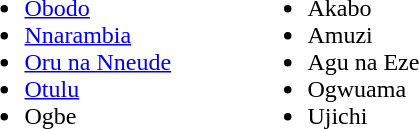<table width=30%>
<tr valign ="top">
<td width=50%><br><ul><li><a href='#'>Obodo</a></li><li><a href='#'>Nnarambia</a></li><li><a href='#'>Oru na Nneude</a></li><li><a href='#'>Otulu</a></li><li>Ogbe</li></ul></td>
<td width=50%><br><ul><li>Akabo</li><li>Amuzi</li><li>Agu na Eze</li><li>Ogwuama</li><li>Ujichi</li></ul></td>
</tr>
</table>
